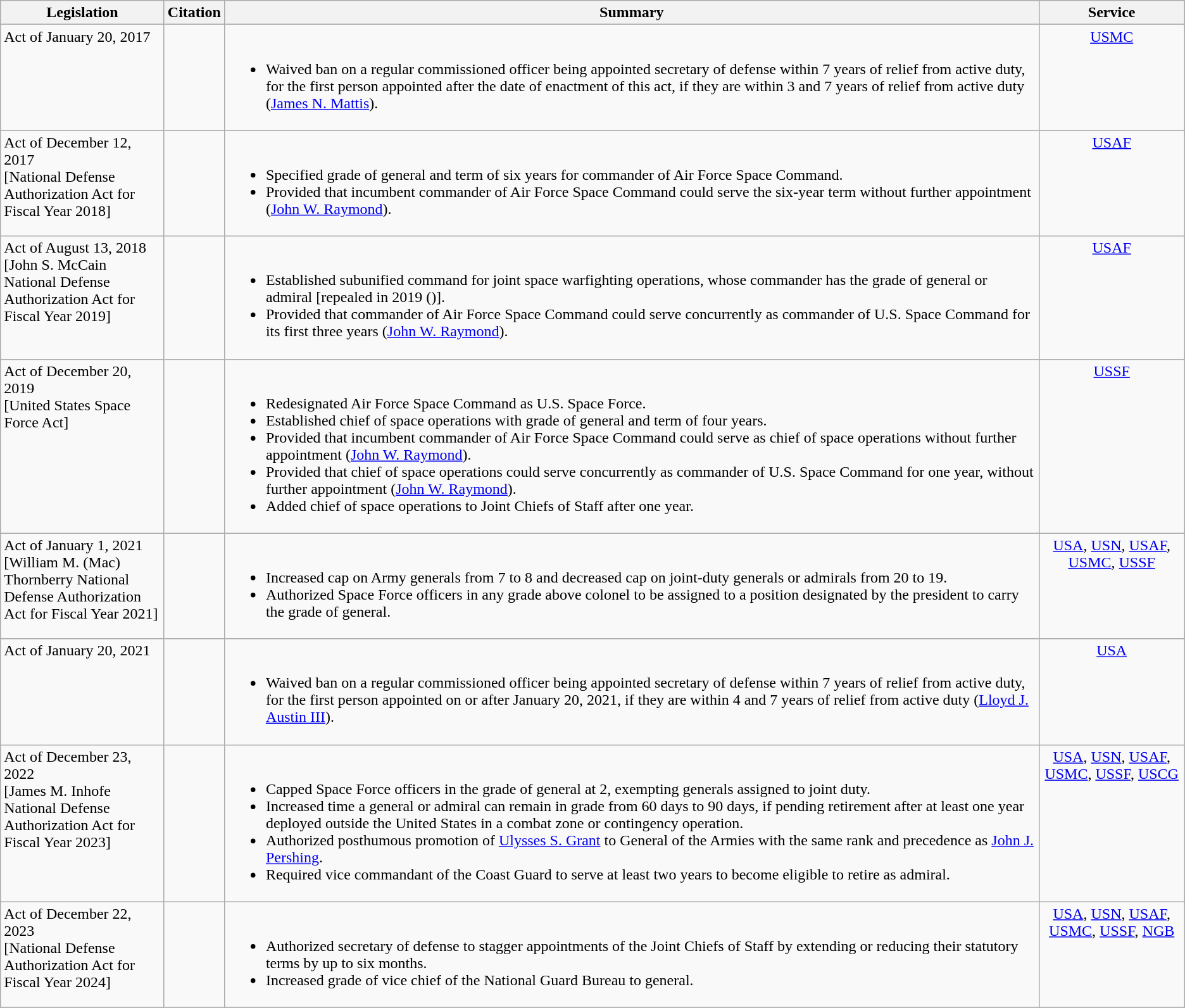<table class="wikitable">
<tr>
<th width=165>Legislation</th>
<th>Citation</th>
<th>Summary</th>
<th>Service</th>
</tr>
<tr valign=top>
<td>Act of January 20, 2017</td>
<td> </td>
<td><br><ul><li>Waived ban on a regular commissioned officer being appointed secretary of defense within 7 years of relief from active duty, for the first person appointed after the date of enactment of this act, if they are within 3 and 7 years of relief from active duty (<a href='#'>James N. Mattis</a>).</li></ul></td>
<td align="center"><a href='#'>USMC</a></td>
</tr>
<tr valign=top>
<td>Act of December 12, 2017<br>[National Defense Authorization Act for Fiscal Year 2018]</td>
<td> </td>
<td><br><ul><li>Specified grade of general and term of six years for commander of Air Force Space Command.</li><li>Provided that incumbent commander of Air Force Space Command could serve the six-year term without further appointment (<a href='#'>John W. Raymond</a>).</li></ul></td>
<td align="center"><a href='#'>USAF</a></td>
</tr>
<tr valign=top>
<td>Act of August 13, 2018<br>[John S. McCain National Defense Authorization Act for Fiscal Year 2019]</td>
<td> </td>
<td><br><ul><li>Established subunified command for joint space warfighting operations, whose commander has the grade of general or admiral [repealed in 2019 ()].</li><li>Provided that commander of Air Force Space Command could serve concurrently as commander of U.S. Space Command for its first three years (<a href='#'>John W. Raymond</a>).</li></ul></td>
<td align="center"><a href='#'>USAF</a></td>
</tr>
<tr valign=top>
<td>Act of December 20, 2019<br>[United States Space Force Act]</td>
<td> <br> <br> </td>
<td><br><ul><li>Redesignated Air Force Space Command as U.S. Space Force.</li><li>Established chief of space operations with grade of general and term of four years.</li><li>Provided that incumbent commander of Air Force Space Command could serve as chief of space operations without further appointment (<a href='#'>John W. Raymond</a>).</li><li>Provided that chief of space operations could serve concurrently as commander of U.S. Space Command for one year, without further appointment (<a href='#'>John W. Raymond</a>).</li><li>Added chief of space operations to Joint Chiefs of Staff after one year.</li></ul></td>
<td align="center"><a href='#'>USSF</a></td>
</tr>
<tr valign=top>
<td>Act of January 1, 2021<br>[William M. (Mac) Thornberry National Defense Authorization Act for Fiscal Year 2021]</td>
<td> <br> </td>
<td><br><ul><li>Increased cap on Army generals from 7 to 8 and decreased cap on joint-duty generals or admirals from 20 to 19.</li><li>Authorized Space Force officers in any grade above colonel to be assigned to a position designated by the president to carry the grade of general.</li></ul></td>
<td align="center"><a href='#'>USA</a>, <a href='#'>USN</a>, <a href='#'>USAF</a>, <a href='#'>USMC</a>, <a href='#'>USSF</a></td>
</tr>
<tr valign=top>
<td>Act of January 20, 2021</td>
<td> </td>
<td><br><ul><li>Waived ban on a regular commissioned officer being appointed secretary of defense within 7 years of relief from active duty, for the first person appointed on or after January 20, 2021, if they are within 4 and 7 years of relief from active duty (<a href='#'>Lloyd J. Austin III</a>).</li></ul></td>
<td align="center"><a href='#'>USA</a></td>
</tr>
<tr valign=top>
<td>Act of December 23, 2022<br>[James M. Inhofe National Defense Authorization Act for Fiscal Year 2023]</td>
<td> <br> <br> <br> </td>
<td><br><ul><li>Capped Space Force officers in the grade of general at 2, exempting generals assigned to joint duty.</li><li>Increased time a general or admiral can remain in grade from 60 days to 90 days, if pending retirement after at least one year deployed outside the United States in a combat zone or contingency operation.</li><li>Authorized posthumous promotion of <a href='#'>Ulysses S. Grant</a> to General of the Armies with the same rank and precedence as <a href='#'>John J. Pershing</a>.</li><li>Required vice commandant of the Coast Guard to serve at least two years to become eligible to retire as admiral.</li></ul></td>
<td align="center"><a href='#'>USA</a>, <a href='#'>USN</a>, <a href='#'>USAF</a>, <a href='#'>USMC</a>, <a href='#'>USSF</a>, <a href='#'>USCG</a></td>
</tr>
<tr valign=top>
<td>Act of December 22, 2023<br>[National Defense Authorization Act for Fiscal Year 2024]</td>
<td> <br> </td>
<td><br><ul><li>Authorized secretary of defense to stagger appointments of the Joint Chiefs of Staff by extending or reducing their statutory terms by up to six months.</li><li>Increased grade of vice chief of the National Guard Bureau to general.</li></ul></td>
<td align="center"><a href='#'>USA</a>, <a href='#'>USN</a>, <a href='#'>USAF</a>, <a href='#'>USMC</a>, <a href='#'>USSF</a>, <a href='#'>NGB</a></td>
</tr>
<tr>
</tr>
</table>
